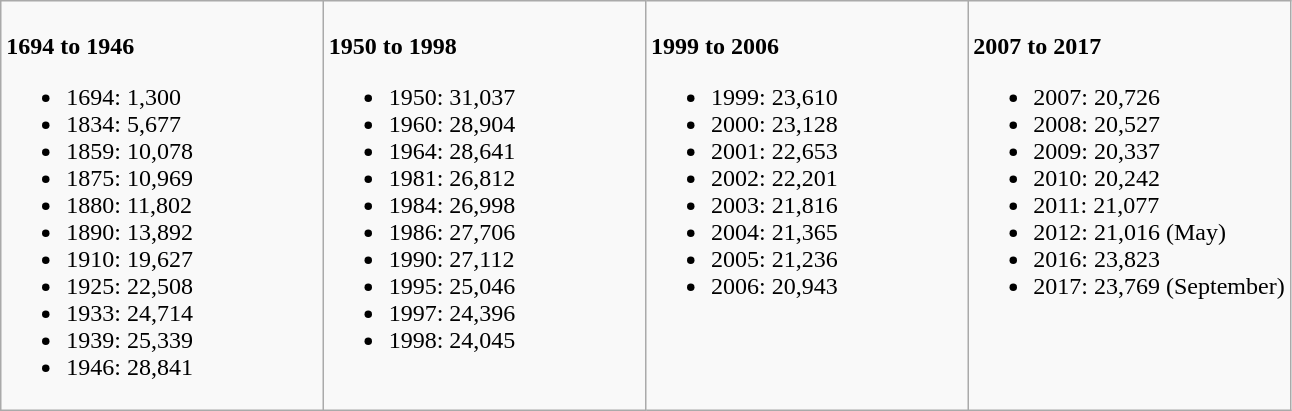<table class="wikitable">
<tr>
<td valign="top" width="25%"><br><strong>1694 to 1946</strong><ul><li>1694: 1,300</li><li>1834: 5,677</li><li>1859: 10,078</li><li>1875: 10,969</li><li>1880: 11,802</li><li>1890: 13,892</li><li>1910: 19,627</li><li>1925: 22,508</li><li>1933: 24,714</li><li>1939: 25,339</li><li>1946: 28,841</li></ul></td>
<td valign="top" width="25%"><br><strong>1950 to 1998</strong><ul><li>1950: 31,037</li><li>1960: 28,904</li><li>1964: 28,641</li><li>1981: 26,812</li><li>1984: 26,998</li><li>1986: 27,706</li><li>1990: 27,112</li><li>1995: 25,046</li><li>1997: 24,396</li><li>1998: 24,045</li></ul></td>
<td valign="top" width="25%"><br><strong>1999 to 2006</strong><ul><li>1999: 23,610</li><li>2000: 23,128</li><li>2001: 22,653</li><li>2002: 22,201</li><li>2003: 21,816</li><li>2004: 21,365</li><li>2005: 21,236</li><li>2006: 20,943</li></ul></td>
<td valign="top" width="25%"><br><strong>2007 to 2017</strong><ul><li>2007: 20,726</li><li>2008: 20,527</li><li>2009: 20,337</li><li>2010: 20,242</li><li>2011: 21,077</li><li>2012: 21,016 (May)</li><li>2016: 23,823</li><li>2017: 23,769 (September)</li></ul></td>
</tr>
</table>
